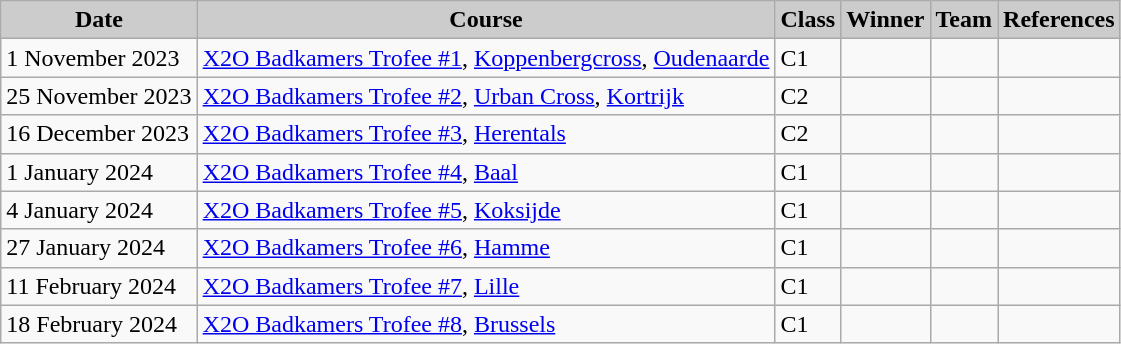<table class="wikitable sortable alternance ">
<tr>
<th scope="col" style="background-color:#CCCCCC;">Date</th>
<th scope="col" style="background-color:#CCCCCC;">Course</th>
<th scope="col" style="background-color:#CCCCCC;">Class</th>
<th scope="col" style="background-color:#CCCCCC;">Winner</th>
<th scope="col" style="background-color:#CCCCCC;">Team</th>
<th scope="col" style="background-color:#CCCCCC;">References</th>
</tr>
<tr>
<td>1 November 2023</td>
<td> <a href='#'>X2O Badkamers Trofee #1</a>, <a href='#'>Koppenbergcross</a>, <a href='#'>Oudenaarde</a></td>
<td>C1</td>
<td></td>
<td></td>
<td></td>
</tr>
<tr>
<td>25 November 2023</td>
<td> <a href='#'>X2O Badkamers Trofee #2</a>, <a href='#'>Urban Cross</a>, <a href='#'>Kortrijk</a></td>
<td>C2</td>
<td></td>
<td></td>
<td></td>
</tr>
<tr>
<td>16 December 2023</td>
<td> <a href='#'>X2O Badkamers Trofee #3</a>, <a href='#'>Herentals</a></td>
<td>C2</td>
<td></td>
<td></td>
<td></td>
</tr>
<tr>
<td>1 January 2024</td>
<td> <a href='#'>X2O Badkamers Trofee #4</a>, <a href='#'>Baal</a></td>
<td>C1</td>
<td></td>
<td></td>
<td></td>
</tr>
<tr>
<td>4 January 2024</td>
<td> <a href='#'>X2O Badkamers Trofee #5</a>, <a href='#'>Koksijde</a></td>
<td>C1</td>
<td></td>
<td></td>
<td></td>
</tr>
<tr>
<td>27 January 2024</td>
<td> <a href='#'>X2O Badkamers Trofee #6</a>, <a href='#'>Hamme</a></td>
<td>C1</td>
<td></td>
<td></td>
<td></td>
</tr>
<tr>
<td>11 February 2024</td>
<td> <a href='#'>X2O Badkamers Trofee #7</a>, <a href='#'>Lille</a></td>
<td>C1</td>
<td></td>
<td></td>
<td></td>
</tr>
<tr>
<td>18 February 2024</td>
<td> <a href='#'>X2O Badkamers Trofee #8</a>, <a href='#'>Brussels</a></td>
<td>C1</td>
<td></td>
<td></td>
<td></td>
</tr>
</table>
